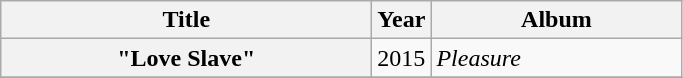<table class="wikitable plainrowheaders" style="text-align:left;">
<tr>
<th scope="col" style="width:15em;">Title</th>
<th scope="col">Year</th>
<th scope="col" style="width:10em;">Album</th>
</tr>
<tr>
<th scope="row">"Love Slave"<br></th>
<td>2015</td>
<td><em>Pleasure</em></td>
</tr>
<tr>
</tr>
</table>
